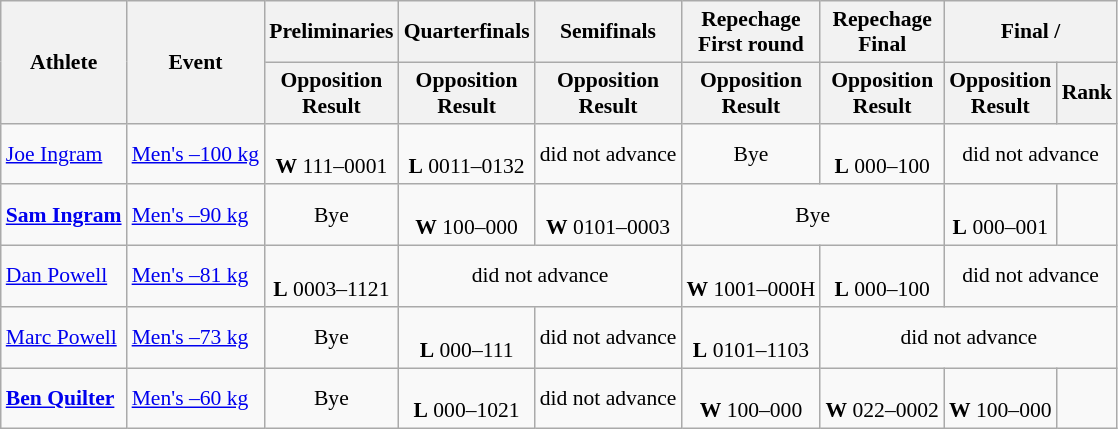<table class="wikitable" style="font-size:90%">
<tr>
<th rowspan="2">Athlete</th>
<th rowspan="2">Event</th>
<th>Preliminaries</th>
<th>Quarterfinals</th>
<th>Semifinals</th>
<th>Repechage<br>First round</th>
<th>Repechage<br>Final</th>
<th colspan="2">Final / </th>
</tr>
<tr>
<th>Opposition<br>Result</th>
<th>Opposition<br>Result</th>
<th>Opposition<br>Result</th>
<th>Opposition<br>Result</th>
<th>Opposition<br>Result</th>
<th>Opposition<br>Result</th>
<th>Rank</th>
</tr>
<tr>
<td><a href='#'>Joe Ingram</a></td>
<td><a href='#'>Men's –100 kg</a></td>
<td align="center"><br><strong>W</strong> 111–0001</td>
<td align="center"><br><strong>L</strong> 0011–0132</td>
<td align="center">did not advance</td>
<td align="center">Bye</td>
<td align="center"><br><strong>L</strong> 000–100</td>
<td align="center" colspan=2>did not advance</td>
</tr>
<tr>
<td><strong><a href='#'>Sam Ingram</a></strong></td>
<td><a href='#'>Men's –90 kg</a></td>
<td align="center">Bye</td>
<td align="center"><br><strong>W</strong> 100–000</td>
<td align="center"><br><strong>W</strong> 0101–0003</td>
<td align="center" colspan=2>Bye</td>
<td align="center"><br><strong>L</strong> 000–001</td>
<td align="center"></td>
</tr>
<tr>
<td><a href='#'>Dan Powell</a></td>
<td><a href='#'>Men's –81 kg</a></td>
<td align="center"><br><strong>L</strong> 0003–1121</td>
<td align="center" colspan=2>did not advance</td>
<td align="center"><br><strong>W</strong> 1001–000H</td>
<td align="center"><br><strong>L</strong> 000–100</td>
<td align="center" colspan=2>did not advance</td>
</tr>
<tr>
<td><a href='#'>Marc Powell</a></td>
<td><a href='#'>Men's –73 kg</a></td>
<td align="center">Bye</td>
<td align="center"><br><strong>L</strong> 000–111</td>
<td align="center">did not advance</td>
<td align="center"><br><strong>L</strong> 0101–1103</td>
<td align="center" colspan=3>did not advance</td>
</tr>
<tr>
<td><strong><a href='#'>Ben Quilter</a></strong></td>
<td><a href='#'>Men's –60 kg</a></td>
<td align="center">Bye</td>
<td align="center"><br><strong>L</strong> 000–1021</td>
<td align="center">did not advance</td>
<td align="center"><br><strong>W</strong> 100–000</td>
<td align="center"><br><strong>W</strong> 022–0002</td>
<td align="center"><br><strong>W</strong> 100–000</td>
<td align="center"></td>
</tr>
</table>
